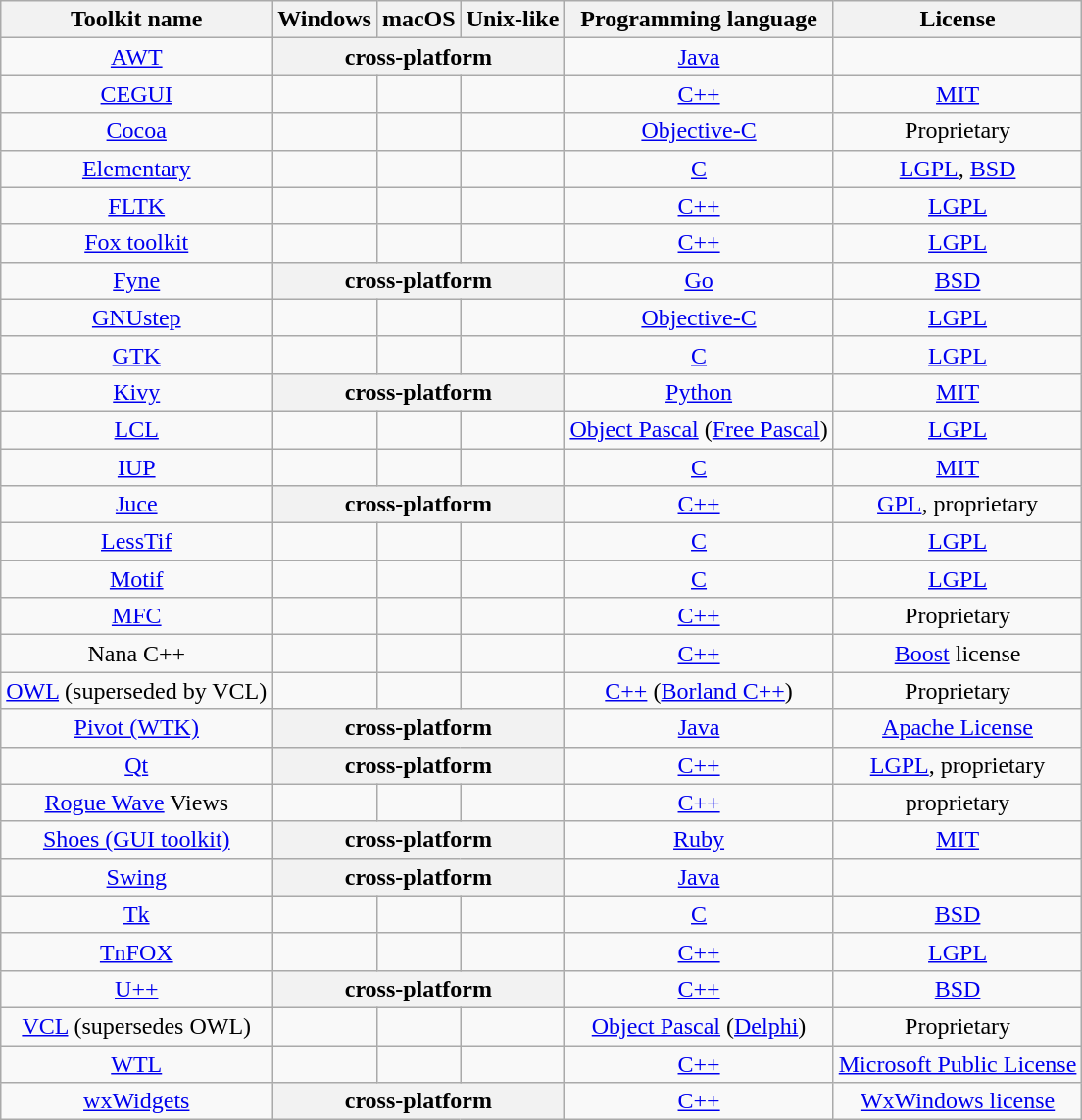<table class="wikitable sortable" border="1" style="text-align: center">
<tr>
<th scope="col">Toolkit name</th>
<th scope="col">Windows</th>
<th scope="col">macOS</th>
<th scope="col">Unix-like</th>
<th scope="col">Programming language</th>
<th scope="col">License</th>
</tr>
<tr>
<td><a href='#'>AWT</a></td>
<th colspan="3">cross-platform</th>
<td><a href='#'>Java</a></td>
<td></td>
</tr>
<tr>
<td><a href='#'>CEGUI</a></td>
<td></td>
<td></td>
<td></td>
<td><a href='#'>C++</a></td>
<td><a href='#'>MIT</a></td>
</tr>
<tr>
<td><a href='#'>Cocoa</a></td>
<td></td>
<td></td>
<td></td>
<td><a href='#'>Objective-C</a></td>
<td>Proprietary</td>
</tr>
<tr>
<td><a href='#'>Elementary</a></td>
<td></td>
<td></td>
<td></td>
<td><a href='#'>C</a></td>
<td><a href='#'>LGPL</a>, <a href='#'>BSD</a></td>
</tr>
<tr>
<td><a href='#'>FLTK</a></td>
<td></td>
<td></td>
<td></td>
<td><a href='#'>C++</a></td>
<td><a href='#'>LGPL</a></td>
</tr>
<tr>
<td><a href='#'>Fox toolkit</a></td>
<td></td>
<td></td>
<td></td>
<td><a href='#'>C++</a></td>
<td><a href='#'>LGPL</a></td>
</tr>
<tr>
<td><a href='#'>Fyne</a></td>
<th colspan="3">cross-platform</th>
<td><a href='#'>Go</a></td>
<td><a href='#'>BSD</a></td>
</tr>
<tr>
<td><a href='#'>GNUstep</a></td>
<td></td>
<td></td>
<td></td>
<td><a href='#'>Objective-C</a></td>
<td><a href='#'>LGPL</a></td>
</tr>
<tr>
<td><a href='#'>GTK</a></td>
<td></td>
<td></td>
<td></td>
<td><a href='#'>C</a></td>
<td><a href='#'>LGPL</a></td>
</tr>
<tr>
<td><a href='#'>Kivy</a></td>
<th colspan="3">cross-platform</th>
<td><a href='#'>Python</a></td>
<td><a href='#'>MIT</a></td>
</tr>
<tr>
<td><a href='#'>LCL</a></td>
<td></td>
<td></td>
<td></td>
<td><a href='#'>Object Pascal</a> (<a href='#'>Free Pascal</a>)</td>
<td><a href='#'>LGPL</a></td>
</tr>
<tr>
<td><a href='#'>IUP</a></td>
<td></td>
<td></td>
<td></td>
<td><a href='#'>C</a></td>
<td><a href='#'>MIT</a></td>
</tr>
<tr>
<td><a href='#'>Juce</a></td>
<th colspan="3">cross-platform</th>
<td><a href='#'>C++</a></td>
<td><a href='#'>GPL</a>, proprietary</td>
</tr>
<tr>
<td><a href='#'>LessTif</a></td>
<td></td>
<td></td>
<td></td>
<td><a href='#'>C</a></td>
<td><a href='#'>LGPL</a></td>
</tr>
<tr>
<td><a href='#'>Motif</a></td>
<td></td>
<td></td>
<td></td>
<td><a href='#'>C</a></td>
<td><a href='#'>LGPL</a></td>
</tr>
<tr>
<td><a href='#'>MFC</a></td>
<td></td>
<td></td>
<td></td>
<td><a href='#'>C++</a></td>
<td>Proprietary</td>
</tr>
<tr>
<td>Nana C++</td>
<td></td>
<td></td>
<td></td>
<td><a href='#'>C++</a></td>
<td><a href='#'>Boost</a> license</td>
</tr>
<tr>
<td><a href='#'>OWL</a> (superseded by VCL)</td>
<td></td>
<td></td>
<td></td>
<td><a href='#'>C++</a> (<a href='#'>Borland C++</a>)</td>
<td>Proprietary</td>
</tr>
<tr>
<td><a href='#'>Pivot (WTK)</a></td>
<th colspan="3">cross-platform</th>
<td><a href='#'>Java</a></td>
<td><a href='#'>Apache License</a></td>
</tr>
<tr>
<td><a href='#'>Qt</a></td>
<th colspan="3">cross-platform</th>
<td><a href='#'>C++</a></td>
<td><a href='#'>LGPL</a>, proprietary</td>
</tr>
<tr>
<td><a href='#'>Rogue Wave</a> Views</td>
<td></td>
<td></td>
<td></td>
<td><a href='#'>C++</a></td>
<td>proprietary</td>
</tr>
<tr>
<td><a href='#'>Shoes (GUI toolkit)</a></td>
<th colspan="3">cross-platform</th>
<td><a href='#'>Ruby</a></td>
<td><a href='#'>MIT</a></td>
</tr>
<tr>
<td><a href='#'>Swing</a></td>
<th colspan="3">cross-platform</th>
<td><a href='#'>Java</a></td>
<td></td>
</tr>
<tr>
<td><a href='#'>Tk</a></td>
<td></td>
<td></td>
<td></td>
<td><a href='#'>C</a></td>
<td><a href='#'>BSD</a></td>
</tr>
<tr>
<td><a href='#'>TnFOX</a></td>
<td></td>
<td></td>
<td></td>
<td><a href='#'>C++</a></td>
<td><a href='#'>LGPL</a></td>
</tr>
<tr>
<td><a href='#'>U++</a></td>
<th colspan="3">cross-platform</th>
<td><a href='#'>C++</a></td>
<td><a href='#'>BSD</a></td>
</tr>
<tr>
<td><a href='#'>VCL</a> (supersedes OWL)</td>
<td></td>
<td></td>
<td></td>
<td><a href='#'>Object Pascal</a> (<a href='#'>Delphi</a>)</td>
<td>Proprietary</td>
</tr>
<tr>
<td><a href='#'>WTL</a></td>
<td></td>
<td></td>
<td></td>
<td><a href='#'>C++</a></td>
<td><a href='#'>Microsoft Public License</a></td>
</tr>
<tr>
<td><a href='#'>wxWidgets</a></td>
<th colspan="3">cross-platform</th>
<td><a href='#'>C++</a></td>
<td><a href='#'>WxWindows license</a></td>
</tr>
</table>
